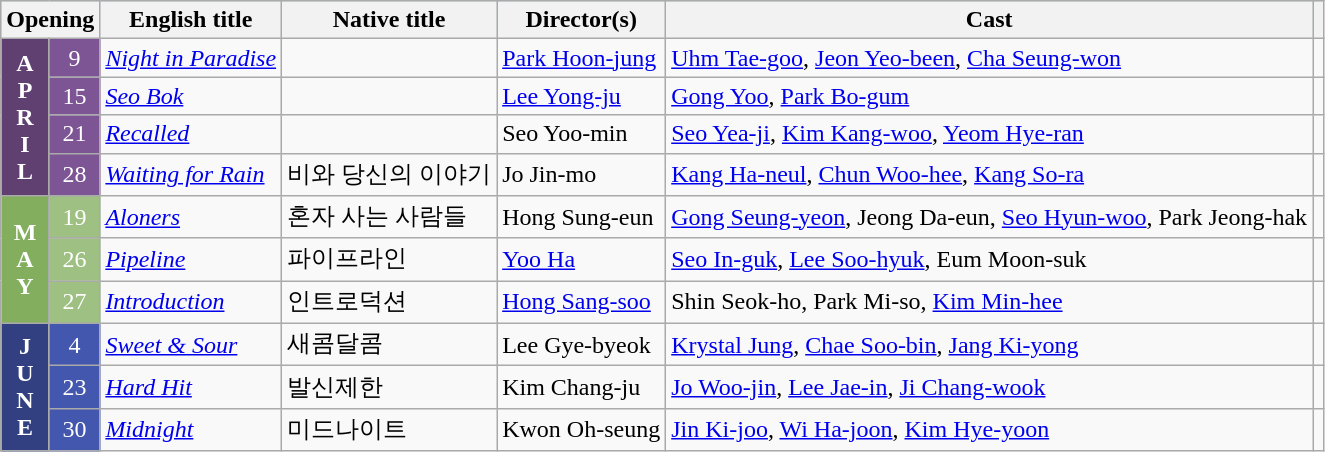<table class="wikitable sortable">
<tr style="background:#b0e0e6; text-align:center">
<th colspan="2">Opening</th>
<th>English title</th>
<th>Native title</th>
<th>Director(s)</th>
<th>Cast</th>
<th class="unsortable"></th>
</tr>
<tr>
<th rowspan="4" style="text-align:center; background:#604071; color:white;">A<br>P<br>R<br>I<br>L</th>
<td rowspan="1" style="text-align:center; background:#7D5494; color:white;">9</td>
<td><em><a href='#'>Night in Paradise</a></em></td>
<td></td>
<td><a href='#'>Park Hoon-jung</a></td>
<td><a href='#'>Uhm Tae-goo</a>, <a href='#'>Jeon Yeo-been</a>, <a href='#'>Cha Seung-won</a></td>
<td></td>
</tr>
<tr>
<td rowspan="1" style="text-align:center; background:#7D5494; color:white;">15</td>
<td><em><a href='#'>Seo Bok</a></em></td>
<td></td>
<td><a href='#'>Lee Yong-ju</a></td>
<td><a href='#'>Gong Yoo</a>, <a href='#'>Park Bo-gum</a></td>
<td></td>
</tr>
<tr>
<td rowspan="1" style="text-align:center; background:#7D5494; color:white;">21</td>
<td><em><a href='#'>Recalled</a></em></td>
<td></td>
<td>Seo Yoo-min</td>
<td><a href='#'>Seo Yea-ji</a>, <a href='#'>Kim Kang-woo</a>, <a href='#'>Yeom Hye-ran</a></td>
<td></td>
</tr>
<tr>
<td rowspan="1" style="text-align:center; background:#7D5494; color:white;">28</td>
<td><em><a href='#'>Waiting for Rain</a></em></td>
<td>비와 당신의 이야기</td>
<td>Jo Jin-mo</td>
<td><a href='#'>Kang Ha-neul</a>, <a href='#'>Chun Woo-hee</a>, <a href='#'>Kang So-ra</a></td>
<td></td>
</tr>
<tr>
<th rowspan="3" style="text-align:center; background:#82AE5E; color:white;">M<br>A<br>Y</th>
<td rowspan="1" style="text-align:center; background:#9EC083; color:white;">19</td>
<td><em><a href='#'>Aloners</a></em></td>
<td>혼자 사는 사람들</td>
<td>Hong Sung-eun</td>
<td><a href='#'>Gong Seung-yeon</a>, Jeong Da-eun, <a href='#'>Seo Hyun-woo</a>, Park Jeong-hak</td>
<td></td>
</tr>
<tr>
<td rowspan="1" style="text-align:center; background:#9EC083; color:white;">26</td>
<td><em><a href='#'>Pipeline</a></em></td>
<td>파이프라인</td>
<td><a href='#'>Yoo Ha</a></td>
<td><a href='#'>Seo In-guk</a>, <a href='#'>Lee Soo-hyuk</a>, Eum Moon-suk</td>
<td></td>
</tr>
<tr>
<td rowspan="1" style="text-align:center; background:#9EC083; color:white;">27</td>
<td><em><a href='#'>Introduction</a></em></td>
<td>인트로덕션</td>
<td><a href='#'>Hong Sang-soo</a></td>
<td>Shin Seok-ho, Park Mi-so, <a href='#'>Kim Min-hee</a></td>
<td></td>
</tr>
<tr>
<th rowspan="3" style="text-align:center; background:#324081; color:white;">J<br>U<br>N<br>E</th>
<td rowspan="1" style="text-align:center; background:#4457AE; color:white;">4</td>
<td><em><a href='#'>Sweet & Sour</a></em></td>
<td>새콤달콤</td>
<td>Lee Gye-byeok</td>
<td><a href='#'>Krystal Jung</a>, <a href='#'>Chae Soo-bin</a>, <a href='#'>Jang Ki-yong</a></td>
<td></td>
</tr>
<tr>
<td rowspan="1" style="text-align:center; background:#4457AE; color:white;">23</td>
<td><em><a href='#'>Hard Hit</a></em></td>
<td>발신제한</td>
<td>Kim Chang-ju</td>
<td><a href='#'>Jo Woo-jin</a>, <a href='#'>Lee Jae-in</a>, <a href='#'>Ji Chang-wook</a></td>
<td></td>
</tr>
<tr>
<td rowspan="1" style="text-align:center; background:#4457AE; color:white;">30</td>
<td><em><a href='#'>Midnight</a></em></td>
<td>미드나이트</td>
<td>Kwon Oh-seung</td>
<td><a href='#'>Jin Ki-joo</a>, <a href='#'>Wi Ha-joon</a>, <a href='#'>Kim Hye-yoon</a></td>
<td></td>
</tr>
</table>
